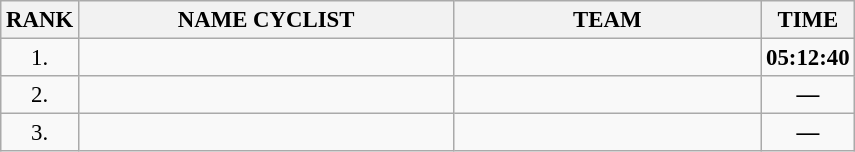<table class="wikitable" style="font-size:95%;">
<tr>
<th>RANK</th>
<th align="left" style="width: 16em">NAME CYCLIST</th>
<th align="left" style="width: 13em">TEAM</th>
<th>TIME</th>
</tr>
<tr>
<td align="center">1.</td>
<td></td>
<td></td>
<td align="center"><strong>05:12:40</strong></td>
</tr>
<tr>
<td align="center">2.</td>
<td></td>
<td></td>
<td align="center"><strong>—</strong></td>
</tr>
<tr>
<td align="center">3.</td>
<td></td>
<td></td>
<td align="center"><strong>—</strong></td>
</tr>
</table>
